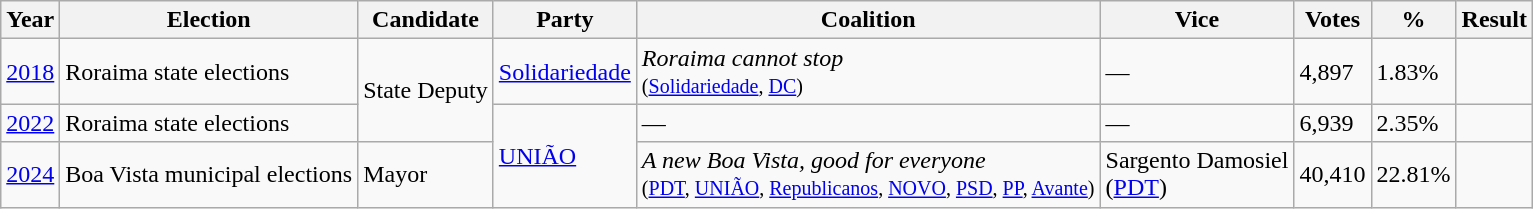<table class="wikitable">
<tr>
<th>Year</th>
<th>Election</th>
<th>Candidate</th>
<th>Party</th>
<th>Coalition</th>
<th>Vice</th>
<th>Votes</th>
<th>%</th>
<th>Result</th>
</tr>
<tr>
<td><a href='#'>2018</a></td>
<td>Roraima state elections</td>
<td rowspan="2">State Deputy</td>
<td><a href='#'>Solidariedade</a></td>
<td><em>Roraima cannot stop</em><br><small>(<a href='#'>Solidariedade</a>,  <a href='#'>DC</a>) </small></td>
<td>—</td>
<td>4,897</td>
<td>1.83%</td>
<td></td>
</tr>
<tr>
<td><a href='#'>2022</a></td>
<td>Roraima state elections</td>
<td rowspan="2"><a href='#'>UNIÃO</a></td>
<td>—</td>
<td>—</td>
<td>6,939</td>
<td>2.35%</td>
<td></td>
</tr>
<tr>
<td><a href='#'>2024</a></td>
<td>Boa Vista municipal elections</td>
<td>Mayor</td>
<td><em>A new Boa Vista, good for everyone</em><br><small>(<a href='#'>PDT</a>, <a href='#'>UNIÃO</a>, <a href='#'>Republicanos</a>, <a href='#'>NOVO</a>, <a href='#'>PSD</a>, <a href='#'>PP</a>, <a href='#'>Avante</a>)</small></td>
<td>Sargento Damosiel<br>(<a href='#'>PDT</a>)</td>
<td>40,410</td>
<td>22.81%</td>
<td></td>
</tr>
</table>
